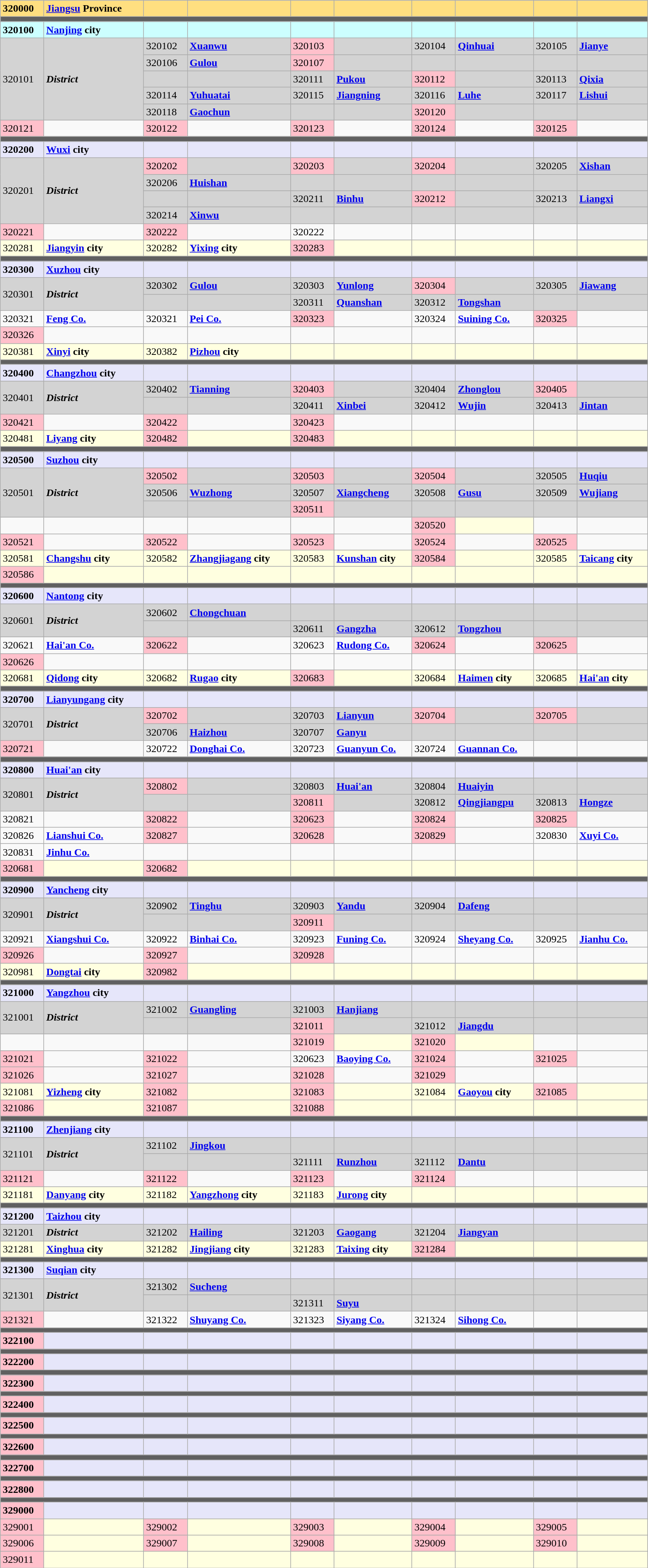<table class="wikitable" align="center" width="1000">
<tr ---- style="background:#FFDF80">
<td><strong>320000</strong></td>
<td><strong><a href='#'>Jiangsu</a> Province</strong><br></td>
<td></td>
<td></td>
<td></td>
<td></td>
<td></td>
<td></td>
<td></td>
<td></td>
</tr>
<tr style="background:#606060; height:2pt">
<td colspan="10"></td>
</tr>
<tr ---- style="background:#CCFFFF">
<td><strong>320100</strong></td>
<td><strong><a href='#'>Nanjing</a> city</strong><br></td>
<td></td>
<td></td>
<td></td>
<td></td>
<td></td>
<td></td>
<td></td>
<td></td>
</tr>
<tr ---- style="background:#D3D3D3">
<td rowspan="5">320101</td>
<td rowspan="5"><strong><em>District</em></strong><br></td>
<td>320102</td>
<td><a href='#'><strong>Xuanwu</strong></a><br></td>
<td bgcolor="#FFC0CB">320103</td>
<td><br></td>
<td>320104</td>
<td><a href='#'><strong>Qinhuai</strong></a><br></td>
<td>320105</td>
<td><a href='#'><strong>Jianye</strong></a><br></td>
</tr>
<tr ---- style="background:#D3D3D3">
<td>320106</td>
<td><a href='#'><strong>Gulou</strong></a><br></td>
<td bgcolor="#FFC0CB">320107</td>
<td><br></td>
<td></td>
<td></td>
<td></td>
<td></td>
</tr>
<tr ---- style="background:#D3D3D3">
<td></td>
<td></td>
<td>320111</td>
<td><a href='#'><strong>Pukou</strong></a><br></td>
<td bgcolor="#FFC0CB">320112</td>
<td><br></td>
<td>320113</td>
<td><a href='#'><strong>Qixia</strong></a><br></td>
</tr>
<tr ---- style="background:#D3D3D3">
<td>320114</td>
<td><a href='#'><strong>Yuhuatai</strong></a><br></td>
<td>320115</td>
<td><a href='#'><strong>Jiangning</strong></a><br></td>
<td>320116</td>
<td><a href='#'><strong>Luhe</strong></a><br></td>
<td>320117</td>
<td><a href='#'><strong>Lishui</strong></a><br></td>
</tr>
<tr ---- style="background:#D3D3D3">
<td>320118</td>
<td><a href='#'><strong>Gaochun</strong></a><br></td>
<td></td>
<td></td>
<td bgcolor="#FFC0CB">320120</td>
<td><br></td>
<td></td>
<td></td>
</tr>
<tr ---->
<td bgcolor="#FFC0CB">320121</td>
<td><br></td>
<td bgcolor="#FFC0CB">320122</td>
<td><br></td>
<td bgcolor="#FFC0CB">320123</td>
<td><br></td>
<td bgcolor="#FFC0CB">320124</td>
<td><br></td>
<td bgcolor="#FFC0CB">320125</td>
<td><br></td>
</tr>
<tr style="background:#606060; height:2pt">
<td colspan="10"></td>
</tr>
<tr ---- style="background:#E6E6FA">
<td><strong>320200</strong></td>
<td><strong><a href='#'>Wuxi</a> city</strong><br></td>
<td></td>
<td></td>
<td></td>
<td></td>
<td></td>
<td></td>
<td></td>
<td></td>
</tr>
<tr ---- style="background:#D3D3D3">
<td rowspan="4">320201</td>
<td rowspan="4"><strong><em>District</em></strong><br></td>
<td bgcolor="#FFC0CB">320202</td>
<td><br></td>
<td bgcolor="#FFC0CB">320203</td>
<td><br></td>
<td bgcolor="#FFC0CB">320204</td>
<td><br></td>
<td>320205</td>
<td><a href='#'><strong>Xishan</strong></a><br></td>
</tr>
<tr ---- style="background:#D3D3D3">
<td>320206</td>
<td><a href='#'><strong>Huishan</strong></a><br></td>
<td></td>
<td></td>
<td></td>
<td></td>
<td></td>
<td></td>
</tr>
<tr ---- style="background:#D3D3D3">
<td></td>
<td></td>
<td>320211</td>
<td><a href='#'><strong>Binhu</strong></a><br></td>
<td bgcolor="#FFC0CB">320212</td>
<td><br></td>
<td>320213</td>
<td><a href='#'><strong>Liangxi</strong></a><br></td>
</tr>
<tr ---- style="background:#D3D3D3">
<td>320214</td>
<td><a href='#'><strong>Xinwu</strong></a><br></td>
<td></td>
<td></td>
<td></td>
<td></td>
<td></td>
<td></td>
</tr>
<tr ---->
<td bgcolor="#FFC0CB">320221</td>
<td><br></td>
<td bgcolor="#FFC0CB">320222</td>
<td><br></td>
<td>320222</td>
<td><br></td>
<td></td>
<td></td>
<td></td>
<td></td>
</tr>
<tr ---- style="background:lightyellow">
<td>320281</td>
<td><strong><a href='#'>Jiangyin</a> city</strong><br></td>
<td>320282</td>
<td><strong><a href='#'>Yixing</a> city</strong><br></td>
<td bgcolor="#FFC0CB">320283</td>
<td><br></td>
<td></td>
<td></td>
<td></td>
<td></td>
</tr>
<tr style="background:#606060; height:2pt">
<td colspan="10"></td>
</tr>
<tr ---- style="background:#E6E6FA">
<td><strong>320300</strong></td>
<td><strong><a href='#'>Xuzhou</a> city</strong><br></td>
<td></td>
<td></td>
<td></td>
<td></td>
<td></td>
<td></td>
<td></td>
<td></td>
</tr>
<tr ---- style="background:#D3D3D3">
<td rowspan="2">320301</td>
<td rowspan="2"><strong><em>District</em></strong><br></td>
<td>320302</td>
<td><a href='#'><strong>Gulou</strong></a><br></td>
<td>320303</td>
<td><a href='#'><strong>Yunlong</strong></a><br></td>
<td bgcolor="#FFC0CB">320304</td>
<td><br></td>
<td>320305</td>
<td><a href='#'><strong>Jiawang</strong></a><br></td>
</tr>
<tr ---- style="background:#D3D3D3">
<td></td>
<td></td>
<td>320311</td>
<td><a href='#'><strong>Quanshan</strong></a><br></td>
<td>320312</td>
<td><a href='#'><strong>Tongshan</strong></a><br></td>
<td></td>
<td></td>
</tr>
<tr ---->
<td>320321</td>
<td><a href='#'><strong>Feng Co.</strong></a><br></td>
<td>320321</td>
<td><a href='#'><strong>Pei Co.</strong></a><br></td>
<td bgcolor="#FFC0CB">320323</td>
<td><br></td>
<td>320324</td>
<td><a href='#'><strong>Suining Co.</strong></a><br></td>
<td bgcolor="#FFC0CB">320325</td>
<td><br></td>
</tr>
<tr ---->
<td bgcolor="#FFC0CB">320326</td>
<td><br></td>
<td></td>
<td></td>
<td></td>
<td></td>
<td></td>
<td></td>
<td></td>
<td></td>
</tr>
<tr ---- style="background:lightyellow">
<td>320381</td>
<td><strong><a href='#'>Xinyi</a> city</strong><br></td>
<td>320382</td>
<td><strong><a href='#'>Pizhou</a> city</strong><br></td>
<td></td>
<td></td>
<td></td>
<td></td>
<td></td>
<td></td>
</tr>
<tr style="background:#606060; height:2pt">
<td colspan="10"></td>
</tr>
<tr ---- style="background:#E6E6FA">
<td><strong>320400</strong></td>
<td><strong><a href='#'>Changzhou</a> city</strong><br></td>
<td></td>
<td></td>
<td></td>
<td></td>
<td></td>
<td></td>
<td></td>
<td></td>
</tr>
<tr ---- style="background:#D3D3D3">
<td rowspan="2">320401</td>
<td rowspan="2"><strong><em>District</em></strong><br></td>
<td>320402</td>
<td><a href='#'><strong>Tianning</strong></a><br></td>
<td bgcolor="#FFC0CB">320403</td>
<td><br></td>
<td>320404</td>
<td><a href='#'><strong>Zhonglou</strong></a><br></td>
<td bgcolor="#FFC0CB">320405</td>
<td><br></td>
</tr>
<tr ---- style="background:#D3D3D3">
<td></td>
<td></td>
<td>320411</td>
<td><a href='#'><strong>Xinbei</strong></a><br></td>
<td>320412</td>
<td><a href='#'><strong>Wujin</strong></a><br></td>
<td>320413</td>
<td><a href='#'><strong>Jintan</strong></a><br></td>
</tr>
<tr ---->
<td bgcolor="#FFC0CB">320421</td>
<td><br></td>
<td bgcolor="#FFC0CB">320422</td>
<td><br></td>
<td bgcolor="#FFC0CB">320423</td>
<td><br></td>
<td></td>
<td></td>
<td></td>
<td></td>
</tr>
<tr ---- style="background:lightyellow">
<td>320481</td>
<td><strong><a href='#'>Liyang</a> city</strong><br></td>
<td bgcolor="#FFC0CB">320482</td>
<td><br></td>
<td bgcolor="#FFC0CB">320483</td>
<td><br></td>
<td></td>
<td></td>
<td></td>
<td></td>
</tr>
<tr style="background:#606060; height:2pt">
<td colspan="10"></td>
</tr>
<tr ---- style="background:#E6E6FA">
<td><strong>320500</strong></td>
<td><strong><a href='#'>Suzhou</a> city</strong><br></td>
<td></td>
<td></td>
<td></td>
<td></td>
<td></td>
<td></td>
<td></td>
<td></td>
</tr>
<tr ---- style="background:#D3D3D3">
<td rowspan="3">320501</td>
<td rowspan="3"><strong><em>District</em></strong><br></td>
<td bgcolor="#FFC0CB">320502</td>
<td><br></td>
<td bgcolor="#FFC0CB">320503</td>
<td><br></td>
<td bgcolor="#FFC0CB">320504</td>
<td><br></td>
<td>320505</td>
<td><a href='#'><strong>Huqiu</strong></a><br></td>
</tr>
<tr ---- style="background:#D3D3D3">
<td>320506</td>
<td><a href='#'><strong>Wuzhong</strong></a><br></td>
<td>320507</td>
<td><a href='#'><strong>Xiangcheng</strong></a><br></td>
<td>320508</td>
<td><a href='#'><strong>Gusu</strong></a><br></td>
<td>320509</td>
<td><a href='#'><strong>Wujiang</strong></a><br></td>
</tr>
<tr ---- style="background:#D3D3D3">
<td></td>
<td></td>
<td bgcolor="#FFC0CB">320511</td>
<td><br></td>
<td></td>
<td></td>
<td></td>
<td></td>
</tr>
<tr ---->
<td></td>
<td></td>
<td></td>
<td></td>
<td></td>
<td></td>
<td bgcolor="#FFC0CB">320520</td>
<td style="background:lightyellow"><br></td>
<td></td>
<td></td>
</tr>
<tr ---->
<td bgcolor="#FFC0CB">320521</td>
<td><br></td>
<td bgcolor="#FFC0CB">320522</td>
<td><br></td>
<td bgcolor="#FFC0CB">320523</td>
<td><br></td>
<td bgcolor="#FFC0CB">320524</td>
<td><br></td>
<td bgcolor="#FFC0CB">320525</td>
<td><br></td>
</tr>
<tr ---- style="background:lightyellow">
<td>320581</td>
<td><strong><a href='#'>Changshu</a> city</strong><br></td>
<td>320582</td>
<td><strong><a href='#'>Zhangjiagang</a> city</strong><br></td>
<td>320583</td>
<td><strong><a href='#'>Kunshan</a> city</strong><br></td>
<td bgcolor="#FFC0CB">320584</td>
<td><br></td>
<td>320585</td>
<td><strong><a href='#'>Taicang</a> city</strong><br></td>
</tr>
<tr ---- style="background:lightyellow">
<td bgcolor="#FFC0CB">320586</td>
<td><br></td>
<td></td>
<td></td>
<td></td>
<td></td>
<td></td>
<td></td>
<td></td>
<td></td>
</tr>
<tr style="background:#606060; height:2pt">
<td colspan="10"></td>
</tr>
<tr ---- style="background:#E6E6FA">
<td><strong>320600</strong></td>
<td><strong><a href='#'>Nantong</a> city</strong><br></td>
<td></td>
<td></td>
<td></td>
<td></td>
<td></td>
<td></td>
<td></td>
<td></td>
</tr>
<tr ---- style="background:#D3D3D3">
<td rowspan="2">320601</td>
<td rowspan="2"><strong><em>District</em></strong><br></td>
<td>320602</td>
<td><a href='#'><strong>Chongchuan</strong></a><br></td>
<td></td>
<td></td>
<td></td>
<td></td>
<td></td>
<td></td>
</tr>
<tr ---- style="background:#D3D3D3">
<td></td>
<td></td>
<td>320611</td>
<td><a href='#'><strong>Gangzha</strong></a><br></td>
<td>320612</td>
<td><a href='#'><strong>Tongzhou</strong></a><br></td>
<td></td>
<td></td>
</tr>
<tr ---->
<td>320621</td>
<td><a href='#'><strong>Hai'an Co.</strong></a><br></td>
<td bgcolor="#FFC0CB">320622</td>
<td><br></td>
<td>320623</td>
<td><a href='#'><strong>Rudong Co.</strong></a><br></td>
<td bgcolor="#FFC0CB">320624</td>
<td><br></td>
<td bgcolor="#FFC0CB">320625</td>
<td><br></td>
</tr>
<tr ---->
<td bgcolor="#FFC0CB">320626</td>
<td><br></td>
<td></td>
<td></td>
<td></td>
<td></td>
<td></td>
<td></td>
<td></td>
<td></td>
</tr>
<tr ---- style="background:lightyellow">
<td>320681</td>
<td><strong><a href='#'>Qidong</a> city</strong><br></td>
<td>320682</td>
<td><strong><a href='#'>Rugao</a> city</strong><br></td>
<td bgcolor="#FFC0CB">320683</td>
<td><br></td>
<td>320684</td>
<td><strong><a href='#'>Haimen</a> city</strong><br></td>
<td>320685</td>
<td><strong><a href='#'>Hai'an</a> city</strong><br></td>
</tr>
<tr style="background:#606060; height:2pt">
<td colspan="10"></td>
</tr>
<tr ---- style="background:#E6E6FA">
<td><strong>320700</strong></td>
<td><strong><a href='#'>Lianyungang</a> city</strong><br></td>
<td></td>
<td></td>
<td></td>
<td></td>
<td></td>
<td></td>
<td></td>
<td></td>
</tr>
<tr ---- style="background:#D3D3D3">
<td rowspan="2">320701</td>
<td rowspan="2"><strong><em>District</em></strong><br></td>
<td bgcolor="#FFC0CB">320702</td>
<td><br></td>
<td>320703</td>
<td><a href='#'><strong>Lianyun</strong></a><br></td>
<td bgcolor="#FFC0CB">320704</td>
<td><br></td>
<td bgcolor="#FFC0CB">320705</td>
<td><br></td>
</tr>
<tr ---- style="background:#D3D3D3">
<td>320706</td>
<td><a href='#'><strong>Haizhou</strong></a><br></td>
<td>320707</td>
<td><a href='#'><strong>Ganyu</strong></a><br></td>
<td></td>
<td></td>
<td></td>
<td></td>
</tr>
<tr ---->
<td bgcolor="#FFC0CB">320721</td>
<td><br></td>
<td>320722</td>
<td><a href='#'><strong>Donghai Co.</strong></a><br></td>
<td>320723</td>
<td><a href='#'><strong>Guanyun Co.</strong></a><br></td>
<td>320724</td>
<td><a href='#'><strong>Guannan Co.</strong></a><br></td>
<td></td>
<td></td>
</tr>
<tr style="background:#606060; height:2pt">
<td colspan="10"></td>
</tr>
<tr ---- style="background:#E6E6FA">
<td><strong>320800</strong></td>
<td><strong><a href='#'>Huai'an</a> city</strong><br></td>
<td></td>
<td></td>
<td></td>
<td></td>
<td></td>
<td></td>
<td></td>
<td></td>
</tr>
<tr ---- style="background:#D3D3D3">
<td rowspan="2">320801</td>
<td rowspan="2"><strong><em>District</em></strong><br></td>
<td bgcolor="#FFC0CB">320802</td>
<td><br></td>
<td>320803</td>
<td><a href='#'><strong>Huai'an</strong></a><br></td>
<td>320804</td>
<td><a href='#'><strong>Huaiyin</strong></a><br></td>
<td></td>
<td></td>
</tr>
<tr ---- style="background:#D3D3D3">
<td></td>
<td></td>
<td bgcolor="#FFC0CB">320811</td>
<td><br></td>
<td>320812</td>
<td><a href='#'><strong>Qingjiangpu</strong></a><br></td>
<td>320813</td>
<td><a href='#'><strong>Hongze</strong></a><br></td>
</tr>
<tr ---->
<td>320821</td>
<td><br></td>
<td bgcolor="#FFC0CB">320822</td>
<td><br></td>
<td bgcolor="#FFC0CB">320623</td>
<td><br></td>
<td bgcolor="#FFC0CB">320824</td>
<td><br></td>
<td bgcolor="#FFC0CB">320825</td>
<td><br></td>
</tr>
<tr ---->
<td>320826</td>
<td><a href='#'><strong>Lianshui Co.</strong></a><br></td>
<td bgcolor="#FFC0CB">320827</td>
<td><br></td>
<td bgcolor="#FFC0CB">320628</td>
<td><br></td>
<td bgcolor="#FFC0CB">320829</td>
<td><br></td>
<td>320830</td>
<td><a href='#'><strong>Xuyi Co.</strong></a><br></td>
</tr>
<tr ---->
<td>320831</td>
<td><a href='#'><strong>Jinhu Co.</strong></a><br></td>
<td></td>
<td></td>
<td></td>
<td></td>
<td></td>
<td></td>
<td></td>
<td></td>
</tr>
<tr ---- style="background:lightyellow">
<td bgcolor="#FFC0CB">320681</td>
<td><br></td>
<td bgcolor="#FFC0CB">320682</td>
<td><br></td>
<td></td>
<td></td>
<td></td>
<td></td>
<td></td>
<td></td>
</tr>
<tr style="background:#606060; height:2pt">
<td colspan="10"></td>
</tr>
<tr ---- style="background:#E6E6FA">
<td><strong>320900</strong></td>
<td><strong><a href='#'>Yancheng</a> city</strong><br></td>
<td></td>
<td></td>
<td></td>
<td></td>
<td></td>
<td></td>
<td></td>
<td></td>
</tr>
<tr ---- style="background:#D3D3D3">
<td rowspan="2">320901</td>
<td rowspan="2"><strong><em>District</em></strong><br></td>
<td>320902</td>
<td><a href='#'><strong>Tinghu</strong></a><br></td>
<td>320903</td>
<td><a href='#'><strong>Yandu</strong></a><br></td>
<td>320904</td>
<td><a href='#'><strong>Dafeng</strong></a><br></td>
<td></td>
<td></td>
</tr>
<tr ---- style="background:#D3D3D3">
<td></td>
<td></td>
<td bgcolor="#FFC0CB">320911</td>
<td><br></td>
<td></td>
<td></td>
<td></td>
<td></td>
</tr>
<tr ---->
<td>320921</td>
<td><a href='#'><strong>Xiangshui Co.</strong></a><br></td>
<td>320922</td>
<td><a href='#'><strong>Binhai Co.</strong></a><br></td>
<td>320923</td>
<td><a href='#'><strong>Funing Co.</strong></a><br></td>
<td>320924</td>
<td><a href='#'><strong>Sheyang Co.</strong></a><br></td>
<td>320925</td>
<td><a href='#'><strong>Jianhu Co.</strong></a><br></td>
</tr>
<tr ---->
<td bgcolor="#FFC0CB">320926</td>
<td><br></td>
<td bgcolor="#FFC0CB">320927</td>
<td><br></td>
<td bgcolor="#FFC0CB">320928</td>
<td><br></td>
<td></td>
<td></td>
<td></td>
<td></td>
</tr>
<tr ---- style="background:lightyellow">
<td>320981</td>
<td><strong><a href='#'>Dongtai</a> city</strong><br></td>
<td bgcolor="#FFC0CB">320982</td>
<td><br></td>
<td></td>
<td></td>
<td></td>
<td></td>
<td></td>
<td></td>
</tr>
<tr style="background:#606060; height:2pt">
<td colspan="10"></td>
</tr>
<tr ---- style="background:#E6E6FA">
<td><strong>321000</strong></td>
<td><strong><a href='#'>Yangzhou</a> city</strong><br></td>
<td></td>
<td></td>
<td></td>
<td></td>
<td></td>
<td></td>
<td></td>
<td></td>
</tr>
<tr ---- style="background:#D3D3D3">
<td rowspan="2">321001</td>
<td rowspan="2"><strong><em>District</em></strong><br></td>
<td>321002</td>
<td><a href='#'><strong>Guangling</strong></a><br></td>
<td>321003</td>
<td><a href='#'><strong>Hanjiang</strong></a><br></td>
<td></td>
<td></td>
<td></td>
<td></td>
</tr>
<tr ---- style="background:#D3D3D3">
<td></td>
<td></td>
<td bgcolor="#FFC0CB">321011</td>
<td><br></td>
<td>321012</td>
<td><a href='#'><strong>Jiangdu</strong></a><br></td>
<td></td>
<td></td>
</tr>
<tr ---->
<td></td>
<td></td>
<td></td>
<td></td>
<td bgcolor="#FFC0CB">321019</td>
<td style="background:lightyellow"><br></td>
<td bgcolor="#FFC0CB">321020</td>
<td style="background:lightyellow"><br></td>
<td></td>
<td></td>
</tr>
<tr ---->
<td bgcolor="#FFC0CB">321021</td>
<td><br></td>
<td bgcolor="#FFC0CB">321022</td>
<td><br></td>
<td>320623</td>
<td><a href='#'><strong>Baoying Co.</strong></a><br></td>
<td bgcolor="#FFC0CB">321024</td>
<td><br></td>
<td bgcolor="#FFC0CB">321025</td>
<td><br></td>
</tr>
<tr ---->
<td bgcolor="#FFC0CB">321026</td>
<td><br></td>
<td bgcolor="#FFC0CB">321027</td>
<td><br></td>
<td bgcolor="#FFC0CB">321028</td>
<td><br></td>
<td bgcolor="#FFC0CB">321029</td>
<td><br></td>
<td></td>
<td></td>
</tr>
<tr ---- style="background:lightyellow">
<td>321081</td>
<td><strong><a href='#'>Yizheng</a> city</strong><br></td>
<td bgcolor="#FFC0CB">321082</td>
<td><br></td>
<td bgcolor="#FFC0CB">321083</td>
<td><br></td>
<td>321084</td>
<td><strong><a href='#'>Gaoyou</a> city</strong><br></td>
<td bgcolor="#FFC0CB">321085</td>
<td><br></td>
</tr>
<tr ---- style="background:lightyellow">
<td bgcolor="#FFC0CB">321086</td>
<td><br></td>
<td bgcolor="#FFC0CB">321087</td>
<td><br></td>
<td bgcolor="#FFC0CB">321088</td>
<td><br></td>
<td></td>
<td></td>
<td></td>
<td></td>
</tr>
<tr style="background:#606060; height:2pt">
<td colspan="10"></td>
</tr>
<tr ---- style="background:#E6E6FA">
<td><strong>321100</strong></td>
<td><strong><a href='#'>Zhenjiang</a> city</strong><br></td>
<td></td>
<td></td>
<td></td>
<td></td>
<td></td>
<td></td>
<td></td>
<td></td>
</tr>
<tr ---- style="background:#D3D3D3">
<td rowspan="2">321101</td>
<td rowspan="2"><strong><em>District</em></strong><br></td>
<td>321102</td>
<td><a href='#'><strong>Jingkou</strong></a><br></td>
<td></td>
<td></td>
<td></td>
<td></td>
<td></td>
<td></td>
</tr>
<tr ---- style="background:#D3D3D3">
<td></td>
<td></td>
<td>321111</td>
<td><a href='#'><strong>Runzhou</strong></a><br></td>
<td>321112</td>
<td><a href='#'><strong>Dantu</strong></a><br></td>
<td></td>
<td></td>
</tr>
<tr ---->
<td bgcolor="#FFC0CB">321121</td>
<td><br></td>
<td bgcolor="#FFC0CB">321122</td>
<td><br></td>
<td bgcolor="#FFC0CB">321123</td>
<td><br></td>
<td bgcolor="#FFC0CB">321124</td>
<td><br></td>
<td></td>
<td></td>
</tr>
<tr ---- style="background:lightyellow">
<td>321181</td>
<td><strong><a href='#'>Danyang</a> city</strong><br></td>
<td>321182</td>
<td><strong><a href='#'>Yangzhong</a> city</strong><br></td>
<td>321183</td>
<td><strong><a href='#'>Jurong</a> city</strong><br></td>
<td></td>
<td></td>
<td></td>
<td></td>
</tr>
<tr style="background:#606060; height:2pt">
<td colspan="10"></td>
</tr>
<tr ---- style="background:#E6E6FA">
<td><strong>321200</strong></td>
<td><strong><a href='#'>Taizhou</a> city</strong><br></td>
<td></td>
<td></td>
<td></td>
<td></td>
<td></td>
<td></td>
<td></td>
<td></td>
</tr>
<tr ---- style="background:#D3D3D3">
<td>321201</td>
<td><strong><em>District</em></strong><br></td>
<td>321202</td>
<td><a href='#'><strong>Hailing</strong></a><br></td>
<td>321203</td>
<td><a href='#'><strong>Gaogang</strong></a><br></td>
<td>321204</td>
<td><a href='#'><strong>Jiangyan</strong></a><br></td>
<td></td>
<td></td>
</tr>
<tr ---- style="background:lightyellow">
<td>321281</td>
<td><strong><a href='#'>Xinghua</a> city</strong><br></td>
<td>321282</td>
<td><strong><a href='#'>Jingjiang</a> city</strong><br></td>
<td>321283</td>
<td><strong><a href='#'>Taixing</a> city</strong><br></td>
<td bgcolor="#FFC0CB">321284</td>
<td><br></td>
<td></td>
<td></td>
</tr>
<tr style="background:#606060; height:2pt">
<td colspan="10"></td>
</tr>
<tr ---- style="background:#E6E6FA">
<td><strong>321300</strong></td>
<td><strong><a href='#'>Suqian</a> city</strong><br></td>
<td></td>
<td></td>
<td></td>
<td></td>
<td></td>
<td></td>
<td></td>
<td></td>
</tr>
<tr ---- style="background:#D3D3D3">
<td rowspan="2">321301</td>
<td rowspan="2"><strong><em>District</em></strong><br></td>
<td>321302</td>
<td><a href='#'><strong>Sucheng</strong></a><br></td>
<td></td>
<td></td>
<td></td>
<td></td>
<td></td>
<td></td>
</tr>
<tr ---- style="background:#D3D3D3">
<td></td>
<td></td>
<td>321311</td>
<td><a href='#'><strong>Suyu</strong></a><br></td>
<td></td>
<td></td>
<td></td>
<td></td>
</tr>
<tr ---->
<td bgcolor="#FFC0CB">321321</td>
<td><br></td>
<td>321322</td>
<td><a href='#'><strong>Shuyang Co.</strong></a><br></td>
<td>321323</td>
<td><a href='#'><strong>Siyang Co.</strong></a><br></td>
<td>321324</td>
<td><a href='#'><strong>Sihong Co.</strong></a><br></td>
<td></td>
<td></td>
</tr>
<tr style="background:#606060; height:2pt">
<td colspan="10"></td>
</tr>
<tr ---- style="background:#E6E6FA">
<td bgcolor="#FFC0CB"><strong>322100</strong></td>
<td><br></td>
<td></td>
<td></td>
<td></td>
<td></td>
<td></td>
<td></td>
<td></td>
<td></td>
</tr>
<tr style="background:#606060; height:2pt">
<td colspan="10"></td>
</tr>
<tr ---- style="background:#E6E6FA">
<td bgcolor="#FFC0CB"><strong>322200</strong></td>
<td><br></td>
<td></td>
<td></td>
<td></td>
<td></td>
<td></td>
<td></td>
<td></td>
<td></td>
</tr>
<tr style="background:#606060; height:2pt">
<td colspan="10"></td>
</tr>
<tr ---- style="background:#E6E6FA">
<td bgcolor="#FFC0CB"><strong>322300</strong></td>
<td><br></td>
<td></td>
<td></td>
<td></td>
<td></td>
<td></td>
<td></td>
<td></td>
<td></td>
</tr>
<tr style="background:#606060; height:2pt">
<td colspan="10"></td>
</tr>
<tr ---- style="background:#E6E6FA">
<td bgcolor="#FFC0CB"><strong>322400</strong></td>
<td><br></td>
<td></td>
<td></td>
<td></td>
<td></td>
<td></td>
<td></td>
<td></td>
<td></td>
</tr>
<tr style="background:#606060; height:2pt">
<td colspan="10"></td>
</tr>
<tr ---- style="background:#E6E6FA">
<td bgcolor="#FFC0CB"><strong>322500</strong></td>
<td><br></td>
<td></td>
<td></td>
<td></td>
<td></td>
<td></td>
<td></td>
<td></td>
<td></td>
</tr>
<tr style="background:#606060; height:2pt">
<td colspan="10"></td>
</tr>
<tr ---- style="background:#E6E6FA">
<td bgcolor="#FFC0CB"><strong>322600</strong></td>
<td><br></td>
<td></td>
<td></td>
<td></td>
<td></td>
<td></td>
<td></td>
<td></td>
<td></td>
</tr>
<tr style="background:#606060; height:2pt">
<td colspan="10"></td>
</tr>
<tr ---- style="background:#E6E6FA">
<td bgcolor="#FFC0CB"><strong>322700</strong></td>
<td><br></td>
<td></td>
<td></td>
<td></td>
<td></td>
<td></td>
<td></td>
<td></td>
<td></td>
</tr>
<tr style="background:#606060; height:2pt">
<td colspan="10"></td>
</tr>
<tr ---- style="background:#E6E6FA">
<td bgcolor="#FFC0CB"><strong>322800</strong></td>
<td><br></td>
<td></td>
<td></td>
<td></td>
<td></td>
<td></td>
<td></td>
<td></td>
<td></td>
</tr>
<tr style="background:#606060; height:2pt">
<td colspan="10"></td>
</tr>
<tr ---- style="background:#E6E6FA">
<td bgcolor="#FFC0CB"><strong>329000</strong></td>
<td><br></td>
<td></td>
<td></td>
<td></td>
<td></td>
<td></td>
<td></td>
<td></td>
<td></td>
</tr>
<tr ---- style="background:lightyellow">
<td bgcolor="#FFC0CB">329001</td>
<td><br></td>
<td bgcolor="#FFC0CB">329002</td>
<td><br></td>
<td bgcolor="#FFC0CB">329003</td>
<td><br></td>
<td bgcolor="#FFC0CB">329004</td>
<td><br></td>
<td bgcolor="#FFC0CB">329005</td>
<td><br></td>
</tr>
<tr ---- style="background:lightyellow">
<td bgcolor="#FFC0CB">329006</td>
<td><br></td>
<td bgcolor="#FFC0CB">329007</td>
<td><br></td>
<td bgcolor="#FFC0CB">329008</td>
<td><br></td>
<td bgcolor="#FFC0CB">329009</td>
<td><br></td>
<td bgcolor="#FFC0CB">329010</td>
<td><br></td>
</tr>
<tr ---- style="background:lightyellow">
<td bgcolor="#FFC0CB">329011</td>
<td><br></td>
<td></td>
<td></td>
<td></td>
<td></td>
<td></td>
<td></td>
<td></td>
<td></td>
</tr>
</table>
